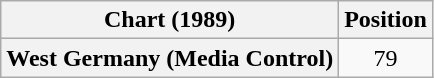<table class="wikitable plainrowheaders" style="text-align:center">
<tr>
<th scope="col">Chart (1989)</th>
<th scope="col">Position</th>
</tr>
<tr>
<th scope="row">West Germany (Media Control)</th>
<td>79</td>
</tr>
</table>
